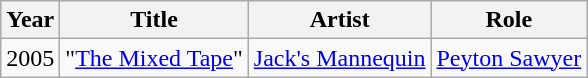<table class="wikitable sortable">
<tr>
<th>Year</th>
<th>Title</th>
<th>Artist</th>
<th>Role</th>
</tr>
<tr>
<td>2005</td>
<td>"<a href='#'>The Mixed Tape</a>"</td>
<td><a href='#'>Jack's Mannequin</a></td>
<td><a href='#'>Peyton Sawyer</a></td>
</tr>
</table>
